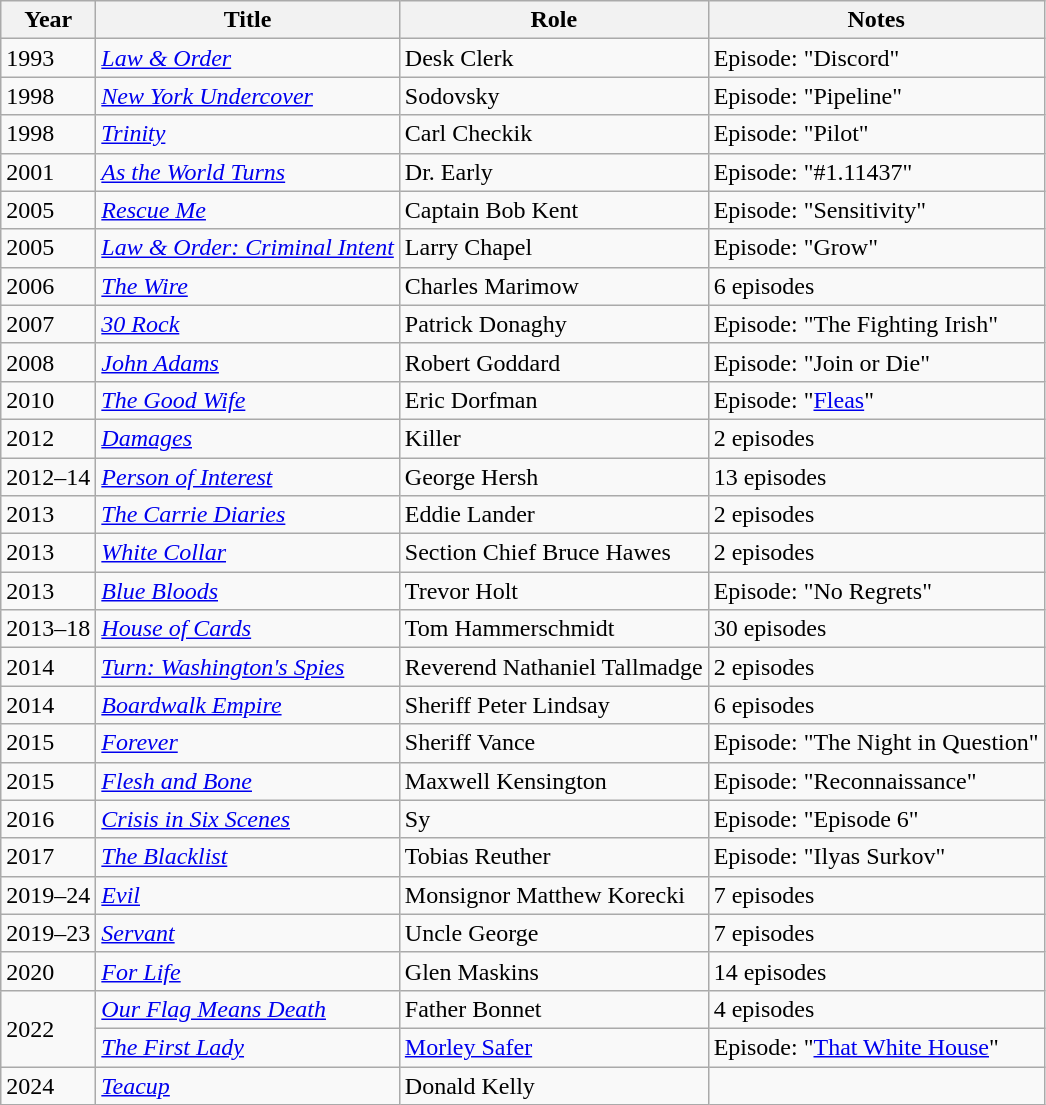<table class="wikitable sortable">
<tr>
<th>Year</th>
<th>Title</th>
<th>Role</th>
<th class="unsortable">Notes</th>
</tr>
<tr>
<td>1993</td>
<td><em><a href='#'>Law & Order</a></em></td>
<td>Desk Clerk</td>
<td>Episode: "Discord"</td>
</tr>
<tr>
<td>1998</td>
<td><em><a href='#'>New York Undercover</a></em></td>
<td>Sodovsky</td>
<td>Episode: "Pipeline"</td>
</tr>
<tr>
<td>1998</td>
<td><em><a href='#'>Trinity</a></em></td>
<td>Carl Checkik</td>
<td>Episode: "Pilot"</td>
</tr>
<tr>
<td>2001</td>
<td><em><a href='#'>As the World Turns</a></em></td>
<td>Dr. Early</td>
<td>Episode: "#1.11437"</td>
</tr>
<tr>
<td>2005</td>
<td><em><a href='#'>Rescue Me</a></em></td>
<td>Captain Bob Kent</td>
<td>Episode: "Sensitivity"</td>
</tr>
<tr>
<td>2005</td>
<td><em><a href='#'>Law & Order: Criminal Intent</a></em></td>
<td>Larry Chapel</td>
<td>Episode: "Grow"</td>
</tr>
<tr>
<td>2006</td>
<td><em><a href='#'>The Wire</a></em></td>
<td>Charles Marimow</td>
<td>6 episodes</td>
</tr>
<tr>
<td>2007</td>
<td><em><a href='#'>30 Rock</a></em></td>
<td>Patrick Donaghy</td>
<td>Episode: "The Fighting Irish"</td>
</tr>
<tr>
<td>2008</td>
<td><em><a href='#'>John Adams</a></em></td>
<td>Robert Goddard</td>
<td>Episode: "Join or Die"</td>
</tr>
<tr>
<td>2010</td>
<td><em><a href='#'>The Good Wife</a></em></td>
<td>Eric Dorfman</td>
<td>Episode: "<a href='#'>Fleas</a>"</td>
</tr>
<tr>
<td>2012</td>
<td><em><a href='#'>Damages</a></em></td>
<td>Killer</td>
<td>2 episodes</td>
</tr>
<tr>
<td>2012–14</td>
<td><em><a href='#'>Person of Interest</a></em></td>
<td>George Hersh</td>
<td>13 episodes</td>
</tr>
<tr>
<td>2013</td>
<td><em><a href='#'>The Carrie Diaries</a></em></td>
<td>Eddie Lander</td>
<td>2 episodes</td>
</tr>
<tr>
<td>2013</td>
<td><em><a href='#'>White Collar</a></em></td>
<td>Section Chief Bruce Hawes</td>
<td>2 episodes</td>
</tr>
<tr>
<td>2013</td>
<td><em><a href='#'>Blue Bloods</a></em></td>
<td>Trevor Holt</td>
<td>Episode: "No Regrets"</td>
</tr>
<tr>
<td>2013–18</td>
<td><em><a href='#'>House of Cards</a></em></td>
<td>Tom Hammerschmidt</td>
<td>30 episodes</td>
</tr>
<tr>
<td>2014</td>
<td><em><a href='#'>Turn: Washington's Spies</a></em></td>
<td>Reverend Nathaniel Tallmadge</td>
<td>2 episodes</td>
</tr>
<tr>
<td>2014</td>
<td><em><a href='#'>Boardwalk Empire</a></em></td>
<td>Sheriff Peter Lindsay</td>
<td>6 episodes</td>
</tr>
<tr>
<td>2015</td>
<td><em><a href='#'>Forever</a></em></td>
<td>Sheriff Vance</td>
<td>Episode: "The Night in Question"</td>
</tr>
<tr>
<td>2015</td>
<td><em><a href='#'>Flesh and Bone</a></em></td>
<td>Maxwell Kensington</td>
<td>Episode: "Reconnaissance"</td>
</tr>
<tr>
<td>2016</td>
<td><em><a href='#'>Crisis in Six Scenes</a></em></td>
<td>Sy</td>
<td>Episode: "Episode 6"</td>
</tr>
<tr>
<td>2017</td>
<td><em><a href='#'>The Blacklist</a></em></td>
<td>Tobias Reuther</td>
<td>Episode: "Ilyas Surkov"</td>
</tr>
<tr>
<td>2019–24</td>
<td><em><a href='#'>Evil</a></em></td>
<td>Monsignor Matthew Korecki</td>
<td>7 episodes</td>
</tr>
<tr>
<td>2019–23</td>
<td><em><a href='#'>Servant</a></em></td>
<td>Uncle George</td>
<td>7 episodes</td>
</tr>
<tr>
<td>2020</td>
<td><em><a href='#'>For Life</a></em></td>
<td>Glen Maskins</td>
<td>14 episodes</td>
</tr>
<tr>
<td rowspan="2">2022</td>
<td><em><a href='#'>Our Flag Means Death</a></em></td>
<td>Father Bonnet</td>
<td>4 episodes</td>
</tr>
<tr>
<td><em><a href='#'>The First Lady</a></em></td>
<td><a href='#'>Morley Safer</a></td>
<td>Episode: "<a href='#'>That White House</a>"</td>
</tr>
<tr>
<td>2024</td>
<td><em><a href='#'>Teacup</a></em></td>
<td>Donald Kelly</td>
<td></td>
</tr>
</table>
